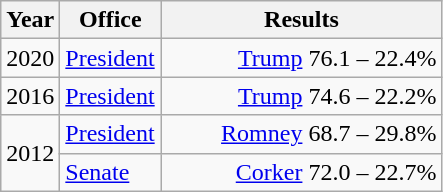<table class=wikitable>
<tr>
<th width="30">Year</th>
<th width="60">Office</th>
<th width="180">Results</th>
</tr>
<tr>
<td>2020</td>
<td><a href='#'>President</a></td>
<td align="right" ><a href='#'>Trump</a> 76.1 – 22.4%</td>
</tr>
<tr>
<td>2016</td>
<td><a href='#'>President</a></td>
<td align="right" ><a href='#'>Trump</a> 74.6 – 22.2%</td>
</tr>
<tr>
<td rowspan="2">2012</td>
<td><a href='#'>President</a></td>
<td align="right" ><a href='#'>Romney</a> 68.7 – 29.8%</td>
</tr>
<tr>
<td><a href='#'>Senate</a></td>
<td align="right" ><a href='#'>Corker</a> 72.0 – 22.7%</td>
</tr>
</table>
